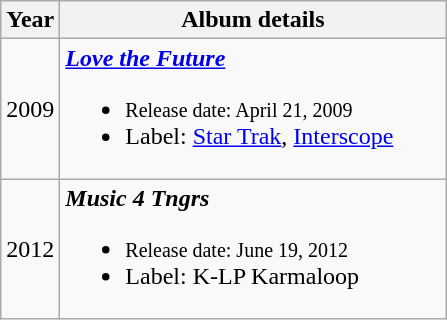<table class="wikitable">
<tr>
<th>Year</th>
<th style="width:250px;">Album details</th>
</tr>
<tr>
<td>2009</td>
<td align=><strong><em><a href='#'>Love the Future</a></em></strong><br><ul><li><small>Release date: April 21, 2009</small></li><li>Label: <a href='#'>Star Trak</a>, <a href='#'>Interscope</a></li></ul></td>
</tr>
<tr>
<td>2012</td>
<td align=><strong><em>Music 4 Tngrs</em></strong><br><ul><li><small>Release date: June 19, 2012</small></li><li>Label: K-LP Karmaloop</li></ul></td>
</tr>
</table>
